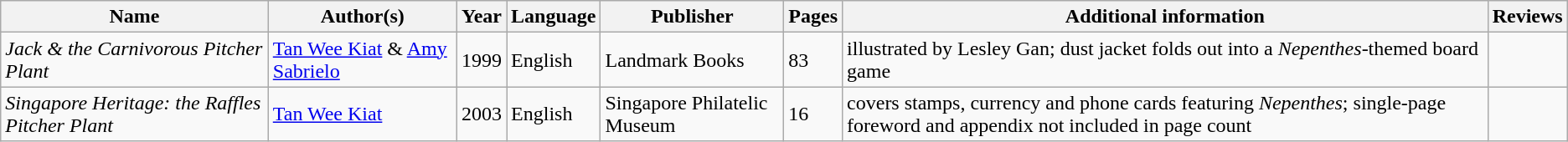<table class="sortable wikitable">
<tr>
<th>Name</th>
<th>Author(s)</th>
<th>Year</th>
<th>Language</th>
<th>Publisher</th>
<th>Pages</th>
<th>Additional information</th>
<th>Reviews</th>
</tr>
<tr>
<td><em>Jack & the Carnivorous Pitcher Plant</em></td>
<td><a href='#'>Tan Wee Kiat</a> & <a href='#'>Amy Sabrielo</a></td>
<td>1999</td>
<td>English</td>
<td>Landmark Books</td>
<td>83</td>
<td>illustrated by Lesley Gan; dust jacket folds out into a <em>Nepenthes</em>-themed board game</td>
<td></td>
</tr>
<tr>
<td><em>Singapore Heritage: the Raffles Pitcher Plant</em></td>
<td><a href='#'>Tan Wee Kiat</a></td>
<td>2003</td>
<td>English</td>
<td>Singapore Philatelic Museum</td>
<td>16</td>
<td>covers stamps, currency and phone cards featuring <em>Nepenthes</em>; single-page foreword and appendix not included in page count</td>
<td></td>
</tr>
</table>
